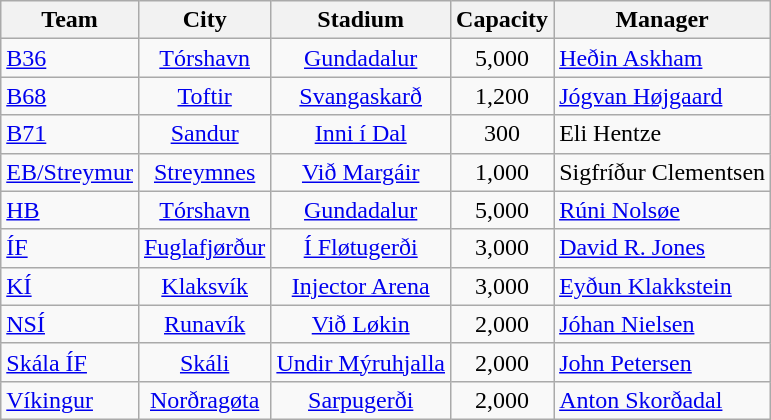<table class="wikitable sortable">
<tr>
<th>Team</th>
<th>City</th>
<th>Stadium</th>
<th>Capacity</th>
<th>Manager</th>
</tr>
<tr>
<td><a href='#'>B36</a></td>
<td align="center"><a href='#'>Tórshavn</a></td>
<td align="center"><a href='#'>Gundadalur</a></td>
<td align="center">5,000</td>
<td> <a href='#'>Heðin Askham</a></td>
</tr>
<tr>
<td><a href='#'>B68</a></td>
<td align="center"><a href='#'>Toftir</a></td>
<td align="center"><a href='#'>Svangaskarð</a></td>
<td align="center">1,200</td>
<td> <a href='#'>Jógvan Højgaard</a></td>
</tr>
<tr>
<td><a href='#'>B71</a></td>
<td align="center"><a href='#'>Sandur</a></td>
<td align="center"><a href='#'>Inni í Dal</a></td>
<td align="center">300</td>
<td> Eli Hentze</td>
</tr>
<tr>
<td><a href='#'>EB/Streymur</a></td>
<td align="center"><a href='#'>Streymnes</a></td>
<td align="center"><a href='#'>Við Margáir</a></td>
<td align="center">1,000</td>
<td> Sigfríður Clementsen</td>
</tr>
<tr>
<td><a href='#'>HB</a></td>
<td align="center"><a href='#'>Tórshavn</a></td>
<td align="center"><a href='#'>Gundadalur</a></td>
<td align="center">5,000</td>
<td> <a href='#'>Rúni Nolsøe</a></td>
</tr>
<tr>
<td><a href='#'>ÍF</a></td>
<td align="center"><a href='#'>Fuglafjørður</a></td>
<td align="center"><a href='#'>Í Fløtugerði</a></td>
<td align="center">3,000</td>
<td> <a href='#'>David R. Jones</a></td>
</tr>
<tr>
<td><a href='#'>KÍ</a></td>
<td align="center"><a href='#'>Klaksvík</a></td>
<td align="center"><a href='#'>Injector Arena</a></td>
<td align="center">3,000</td>
<td> <a href='#'>Eyðun Klakkstein</a></td>
</tr>
<tr>
<td><a href='#'>NSÍ</a></td>
<td align="center"><a href='#'>Runavík</a></td>
<td align="center"><a href='#'>Við Løkin</a></td>
<td align="center">2,000</td>
<td> <a href='#'>Jóhan Nielsen</a></td>
</tr>
<tr>
<td><a href='#'>Skála ÍF</a></td>
<td align="center"><a href='#'>Skáli</a></td>
<td align="center"><a href='#'>Undir Mýruhjalla</a></td>
<td align="center">2,000</td>
<td> <a href='#'>John Petersen</a></td>
</tr>
<tr>
<td><a href='#'>Víkingur</a></td>
<td align="center"><a href='#'>Norðragøta</a></td>
<td align="center"><a href='#'>Sarpugerði</a></td>
<td align="center">2,000</td>
<td> <a href='#'>Anton Skorðadal</a></td>
</tr>
</table>
